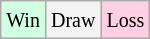<table class="wikitable">
<tr>
<td style="background-color: #d0ffe3;"><small>Win</small></td>
<td style="background-color: #f3f3f3;"><small>Draw</small></td>
<td style="background-color: #ffd0e3;"><small>Loss</small></td>
</tr>
</table>
